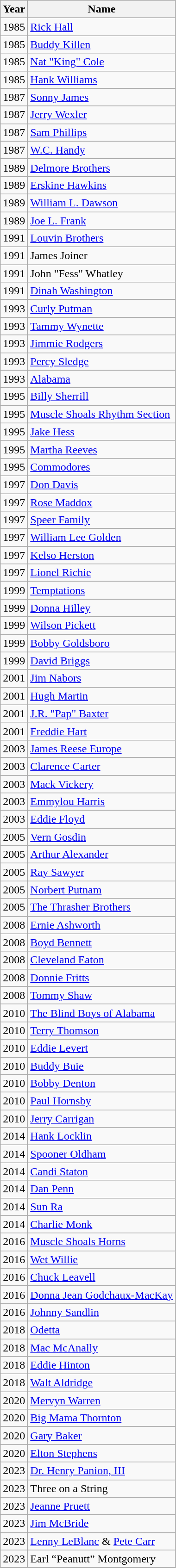<table class="wikitable sortable">
<tr>
<th>Year</th>
<th>Name</th>
</tr>
<tr>
<td>1985</td>
<td><a href='#'>Rick Hall</a></td>
</tr>
<tr>
<td>1985</td>
<td><a href='#'>Buddy Killen</a></td>
</tr>
<tr>
<td>1985</td>
<td><a href='#'>Nat "King" Cole</a></td>
</tr>
<tr>
<td>1985</td>
<td><a href='#'>Hank Williams</a></td>
</tr>
<tr>
<td>1987</td>
<td><a href='#'>Sonny James</a></td>
</tr>
<tr>
<td>1987</td>
<td><a href='#'>Jerry Wexler</a></td>
</tr>
<tr>
<td>1987</td>
<td><a href='#'>Sam Phillips</a></td>
</tr>
<tr>
<td>1987</td>
<td><a href='#'>W.C. Handy</a></td>
</tr>
<tr>
<td>1989</td>
<td><a href='#'>Delmore Brothers</a></td>
</tr>
<tr>
<td>1989</td>
<td><a href='#'>Erskine Hawkins</a></td>
</tr>
<tr>
<td>1989</td>
<td><a href='#'>William L. Dawson</a></td>
</tr>
<tr>
<td>1989</td>
<td><a href='#'>Joe L. Frank</a></td>
</tr>
<tr>
<td>1991</td>
<td><a href='#'>Louvin Brothers</a></td>
</tr>
<tr>
<td>1991</td>
<td>James Joiner</td>
</tr>
<tr>
<td>1991</td>
<td>John "Fess" Whatley</td>
</tr>
<tr>
<td>1991</td>
<td><a href='#'>Dinah Washington</a></td>
</tr>
<tr>
<td>1993</td>
<td><a href='#'>Curly Putman</a></td>
</tr>
<tr>
<td>1993</td>
<td><a href='#'>Tammy Wynette</a></td>
</tr>
<tr>
<td>1993</td>
<td><a href='#'>Jimmie Rodgers</a></td>
</tr>
<tr>
<td>1993</td>
<td><a href='#'>Percy Sledge</a></td>
</tr>
<tr>
<td>1993</td>
<td><a href='#'>Alabama</a></td>
</tr>
<tr>
<td>1995</td>
<td><a href='#'>Billy Sherrill</a></td>
</tr>
<tr>
<td>1995</td>
<td><a href='#'>Muscle Shoals Rhythm Section</a></td>
</tr>
<tr>
<td>1995</td>
<td><a href='#'>Jake Hess</a></td>
</tr>
<tr>
<td>1995</td>
<td><a href='#'>Martha Reeves</a></td>
</tr>
<tr>
<td>1995</td>
<td><a href='#'>Commodores</a></td>
</tr>
<tr>
<td>1997</td>
<td><a href='#'>Don Davis</a></td>
</tr>
<tr>
<td>1997</td>
<td><a href='#'>Rose Maddox</a></td>
</tr>
<tr>
<td>1997</td>
<td><a href='#'>Speer Family</a></td>
</tr>
<tr>
<td>1997</td>
<td><a href='#'>William Lee Golden</a></td>
</tr>
<tr>
<td>1997</td>
<td><a href='#'>Kelso Herston</a></td>
</tr>
<tr>
<td>1997</td>
<td><a href='#'>Lionel Richie</a></td>
</tr>
<tr>
<td>1999</td>
<td><a href='#'>Temptations</a></td>
</tr>
<tr>
<td>1999</td>
<td><a href='#'>Donna Hilley</a></td>
</tr>
<tr>
<td>1999</td>
<td><a href='#'>Wilson Pickett</a></td>
</tr>
<tr>
<td>1999</td>
<td><a href='#'>Bobby Goldsboro</a></td>
</tr>
<tr>
<td>1999</td>
<td><a href='#'>David Briggs</a></td>
</tr>
<tr>
<td>2001</td>
<td><a href='#'>Jim Nabors</a></td>
</tr>
<tr>
<td>2001</td>
<td><a href='#'>Hugh Martin</a></td>
</tr>
<tr>
<td>2001</td>
<td><a href='#'>J.R. "Pap" Baxter</a></td>
</tr>
<tr>
<td>2001</td>
<td><a href='#'>Freddie Hart</a></td>
</tr>
<tr>
<td>2003</td>
<td><a href='#'>James Reese Europe</a></td>
</tr>
<tr>
<td>2003</td>
<td><a href='#'>Clarence Carter</a></td>
</tr>
<tr>
<td>2003</td>
<td><a href='#'>Mack Vickery</a></td>
</tr>
<tr>
<td>2003</td>
<td><a href='#'>Emmylou Harris</a></td>
</tr>
<tr>
<td>2003</td>
<td><a href='#'>Eddie Floyd</a></td>
</tr>
<tr>
<td>2005</td>
<td><a href='#'>Vern Gosdin</a></td>
</tr>
<tr>
<td>2005</td>
<td><a href='#'>Arthur Alexander</a></td>
</tr>
<tr>
<td>2005</td>
<td><a href='#'>Ray Sawyer</a></td>
</tr>
<tr>
<td>2005</td>
<td><a href='#'>Norbert Putnam</a></td>
</tr>
<tr>
<td>2005</td>
<td><a href='#'>The Thrasher Brothers</a></td>
</tr>
<tr>
<td>2008</td>
<td><a href='#'>Ernie Ashworth</a></td>
</tr>
<tr>
<td>2008</td>
<td><a href='#'>Boyd Bennett</a></td>
</tr>
<tr>
<td>2008</td>
<td><a href='#'>Cleveland Eaton</a></td>
</tr>
<tr>
<td>2008</td>
<td><a href='#'>Donnie Fritts</a></td>
</tr>
<tr>
<td>2008</td>
<td><a href='#'>Tommy Shaw</a></td>
</tr>
<tr>
<td>2010</td>
<td><a href='#'>The Blind Boys of Alabama</a></td>
</tr>
<tr>
<td>2010</td>
<td><a href='#'>Terry Thomson</a></td>
</tr>
<tr>
<td>2010</td>
<td><a href='#'>Eddie Levert</a></td>
</tr>
<tr>
<td>2010</td>
<td><a href='#'>Buddy Buie</a></td>
</tr>
<tr>
<td>2010</td>
<td><a href='#'>Bobby Denton</a></td>
</tr>
<tr>
<td>2010</td>
<td><a href='#'>Paul Hornsby</a></td>
</tr>
<tr>
<td>2010</td>
<td><a href='#'>Jerry Carrigan</a></td>
</tr>
<tr>
<td>2014</td>
<td><a href='#'>Hank Locklin</a></td>
</tr>
<tr>
<td>2014</td>
<td><a href='#'>Spooner Oldham</a></td>
</tr>
<tr>
<td>2014</td>
<td><a href='#'>Candi Staton</a></td>
</tr>
<tr>
<td>2014</td>
<td><a href='#'>Dan Penn</a></td>
</tr>
<tr>
<td>2014</td>
<td><a href='#'>Sun Ra</a></td>
</tr>
<tr>
<td>2014</td>
<td><a href='#'>Charlie Monk</a></td>
</tr>
<tr>
<td>2016</td>
<td><a href='#'>Muscle Shoals Horns</a></td>
</tr>
<tr>
<td>2016</td>
<td><a href='#'>Wet Willie</a></td>
</tr>
<tr>
<td>2016</td>
<td><a href='#'>Chuck Leavell</a></td>
</tr>
<tr>
<td>2016</td>
<td><a href='#'>Donna Jean Godchaux-MacKay</a></td>
</tr>
<tr>
<td>2016</td>
<td><a href='#'>Johnny Sandlin</a></td>
</tr>
<tr>
<td>2018</td>
<td><a href='#'>Odetta</a></td>
</tr>
<tr>
<td>2018</td>
<td><a href='#'>Mac McAnally</a></td>
</tr>
<tr>
<td>2018</td>
<td><a href='#'>Eddie Hinton</a></td>
</tr>
<tr>
<td>2018</td>
<td><a href='#'>Walt Aldridge</a></td>
</tr>
<tr>
<td>2020</td>
<td><a href='#'>Mervyn Warren</a></td>
</tr>
<tr>
<td>2020</td>
<td><a href='#'>Big Mama Thornton</a></td>
</tr>
<tr>
<td>2020</td>
<td><a href='#'>Gary Baker</a></td>
</tr>
<tr>
<td>2020</td>
<td><a href='#'>Elton Stephens</a></td>
</tr>
<tr>
<td>2023</td>
<td><a href='#'>Dr. Henry Panion, III</a></td>
</tr>
<tr>
<td>2023</td>
<td>Three on a String</td>
</tr>
<tr>
<td>2023</td>
<td><a href='#'>Jeanne Pruett</a></td>
</tr>
<tr>
<td>2023</td>
<td><a href='#'>Jim McBride</a></td>
</tr>
<tr>
<td>2023</td>
<td><a href='#'>Lenny LeBlanc</a> & <a href='#'>Pete Carr</a></td>
</tr>
<tr>
<td>2023</td>
<td>Earl “Peanutt” Montgomery</td>
</tr>
<tr>
</tr>
</table>
